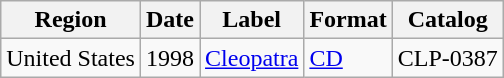<table class="wikitable">
<tr>
<th>Region</th>
<th>Date</th>
<th>Label</th>
<th>Format</th>
<th>Catalog</th>
</tr>
<tr>
<td>United States</td>
<td>1998</td>
<td><a href='#'>Cleopatra</a></td>
<td><a href='#'>CD</a></td>
<td>CLP-0387</td>
</tr>
</table>
